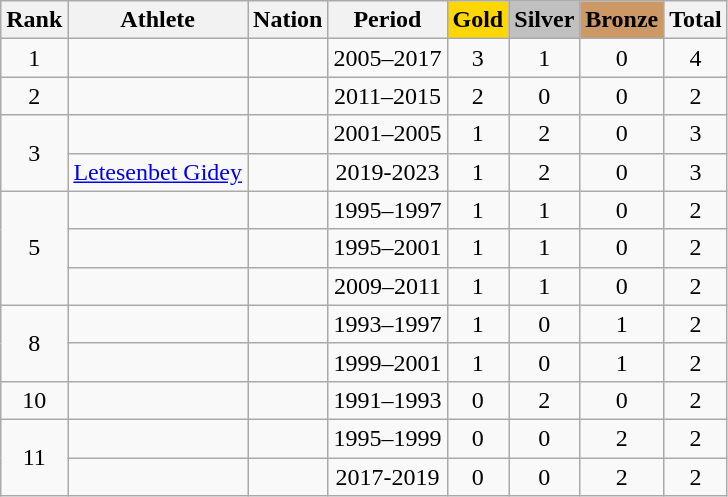<table class="wikitable sortable" style="text-align:center">
<tr>
<th>Rank</th>
<th>Athlete</th>
<th>Nation</th>
<th>Period</th>
<th style="background-color:gold">Gold</th>
<th style="background-color:silver">Silver</th>
<th style="background-color:#cc9966">Bronze</th>
<th>Total</th>
</tr>
<tr>
<td>1</td>
<td align=left></td>
<td align=left></td>
<td>2005–2017</td>
<td>3</td>
<td>1</td>
<td>0</td>
<td>4</td>
</tr>
<tr>
<td>2</td>
<td align=left></td>
<td align=left></td>
<td>2011–2015</td>
<td>2</td>
<td>0</td>
<td>0</td>
<td>2</td>
</tr>
<tr>
<td rowspan="2">3</td>
<td align="left"></td>
<td align=left></td>
<td>2001–2005</td>
<td>1</td>
<td>2</td>
<td>0</td>
<td>3</td>
</tr>
<tr>
<td><a href='#'>Letesenbet Gidey</a></td>
<td></td>
<td>2019-2023</td>
<td>1</td>
<td>2</td>
<td>0</td>
<td>3</td>
</tr>
<tr>
<td rowspan="3">5</td>
<td align="left"></td>
<td align="left"></td>
<td>1995–1997</td>
<td>1</td>
<td>1</td>
<td>0</td>
<td>2</td>
</tr>
<tr>
<td align="left"></td>
<td align="left"></td>
<td>1995–2001</td>
<td>1</td>
<td>1</td>
<td>0</td>
<td>2</td>
</tr>
<tr>
<td align="left"></td>
<td align="left"></td>
<td>2009–2011</td>
<td>1</td>
<td>1</td>
<td>0</td>
<td>2</td>
</tr>
<tr>
<td rowspan="2">8</td>
<td align="left"></td>
<td align="left"></td>
<td>1993–1997</td>
<td>1</td>
<td>0</td>
<td>1</td>
<td>2</td>
</tr>
<tr>
<td align="left"></td>
<td align="left"></td>
<td>1999–2001</td>
<td>1</td>
<td>0</td>
<td>1</td>
<td>2</td>
</tr>
<tr>
<td>10</td>
<td align="left"></td>
<td align="left"></td>
<td>1991–1993</td>
<td>0</td>
<td>2</td>
<td>0</td>
<td>2</td>
</tr>
<tr>
<td rowspan="2">11</td>
<td align="left"></td>
<td align="left"></td>
<td>1995–1999</td>
<td>0</td>
<td>0</td>
<td>2</td>
<td>2</td>
</tr>
<tr>
<td align="left"></td>
<td align="left"></td>
<td>2017-2019</td>
<td>0</td>
<td>0</td>
<td>2</td>
<td>2</td>
</tr>
</table>
